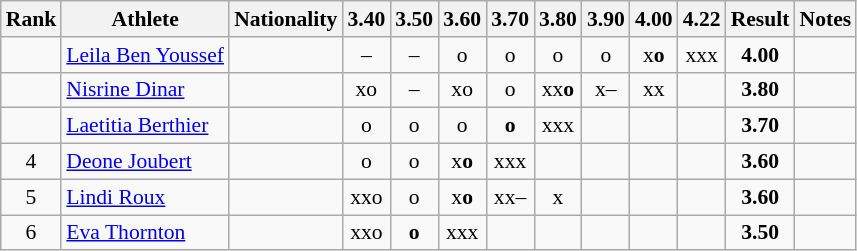<table class="wikitable sortable" style="text-align:center;font-size:90%">
<tr>
<th>Rank</th>
<th>Athlete</th>
<th>Nationality</th>
<th>3.40</th>
<th>3.50</th>
<th>3.60</th>
<th>3.70</th>
<th>3.80</th>
<th>3.90</th>
<th>4.00</th>
<th>4.22</th>
<th>Result</th>
<th>Notes</th>
</tr>
<tr>
<td></td>
<td align="left"><a href='#'>Leila Ben Youssef</a></td>
<td align=left></td>
<td>–</td>
<td>–</td>
<td>o</td>
<td>o</td>
<td>o</td>
<td>o</td>
<td>x<strong>o</strong></td>
<td>xxx</td>
<td><strong>4.00</strong></td>
<td></td>
</tr>
<tr>
<td></td>
<td align="left"><a href='#'>Nisrine Dinar</a></td>
<td align=left></td>
<td>xo</td>
<td>–</td>
<td>xo</td>
<td>o</td>
<td>xx<strong>o</strong></td>
<td>x–</td>
<td>xx</td>
<td></td>
<td><strong>3.80</strong></td>
<td></td>
</tr>
<tr>
<td></td>
<td align="left"><a href='#'>Laetitia Berthier</a></td>
<td align=left></td>
<td>o</td>
<td>o</td>
<td>o</td>
<td><strong>o</strong></td>
<td>xxx</td>
<td></td>
<td></td>
<td></td>
<td><strong>3.70</strong></td>
<td></td>
</tr>
<tr>
<td>4</td>
<td align="left"><a href='#'>Deone Joubert</a></td>
<td align=left></td>
<td>o</td>
<td>o</td>
<td>x<strong>o</strong></td>
<td>xxx</td>
<td></td>
<td></td>
<td></td>
<td></td>
<td><strong>3.60</strong></td>
<td></td>
</tr>
<tr>
<td>5</td>
<td align="left"><a href='#'>Lindi Roux</a></td>
<td align=left></td>
<td>xxo</td>
<td>o</td>
<td>x<strong>o</strong></td>
<td>xx–</td>
<td>x</td>
<td></td>
<td></td>
<td></td>
<td><strong>3.60</strong></td>
<td></td>
</tr>
<tr>
<td>6</td>
<td align="left"><a href='#'>Eva Thornton</a></td>
<td align=left></td>
<td>xxo</td>
<td><strong>o</strong></td>
<td>xxx</td>
<td></td>
<td></td>
<td></td>
<td></td>
<td></td>
<td><strong>3.50</strong></td>
<td></td>
</tr>
</table>
